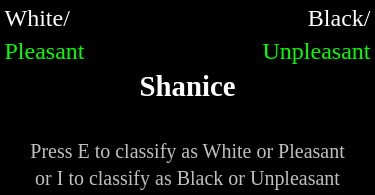<table width="250" style="background:black;">
<tr>
<td align="left"  style="color:white;">White/</td>
<td align="right" style="color:white;">Black/</td>
</tr>
<tr>
<td align="left"  style="color:lime;">Pleasant</td>
<td align="right" style="color:lime;">Unpleasant</td>
</tr>
<tr>
<td align="center" style="color:white;" colspan="2"><big><strong>Shanice</strong></big></td>
</tr>
<tr>
<td align="center" style="color:silver;" colspan="2"><br><small>Press E to classify as White or Pleasant<br>or I to classify as Black or Unpleasant</small></td>
</tr>
</table>
